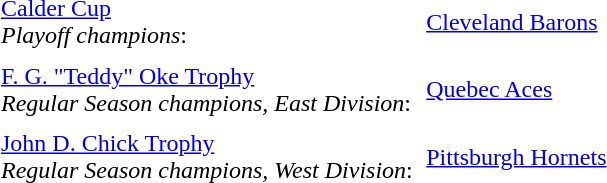<table cellpadding="3" cellspacing="3">
<tr>
<td><a href='#'>Calder Cup</a><br><em>Playoff champions</em>:</td>
<td><a href='#'>Cleveland Barons</a></td>
</tr>
<tr>
<td><a href='#'>F. G. "Teddy" Oke Trophy</a><br><em>Regular Season champions, East Division</em>:</td>
<td><a href='#'>Quebec Aces</a></td>
</tr>
<tr>
<td><a href='#'>John D. Chick Trophy</a><br><em>Regular Season champions, West Division</em>:</td>
<td><a href='#'>Pittsburgh Hornets</a></td>
</tr>
</table>
